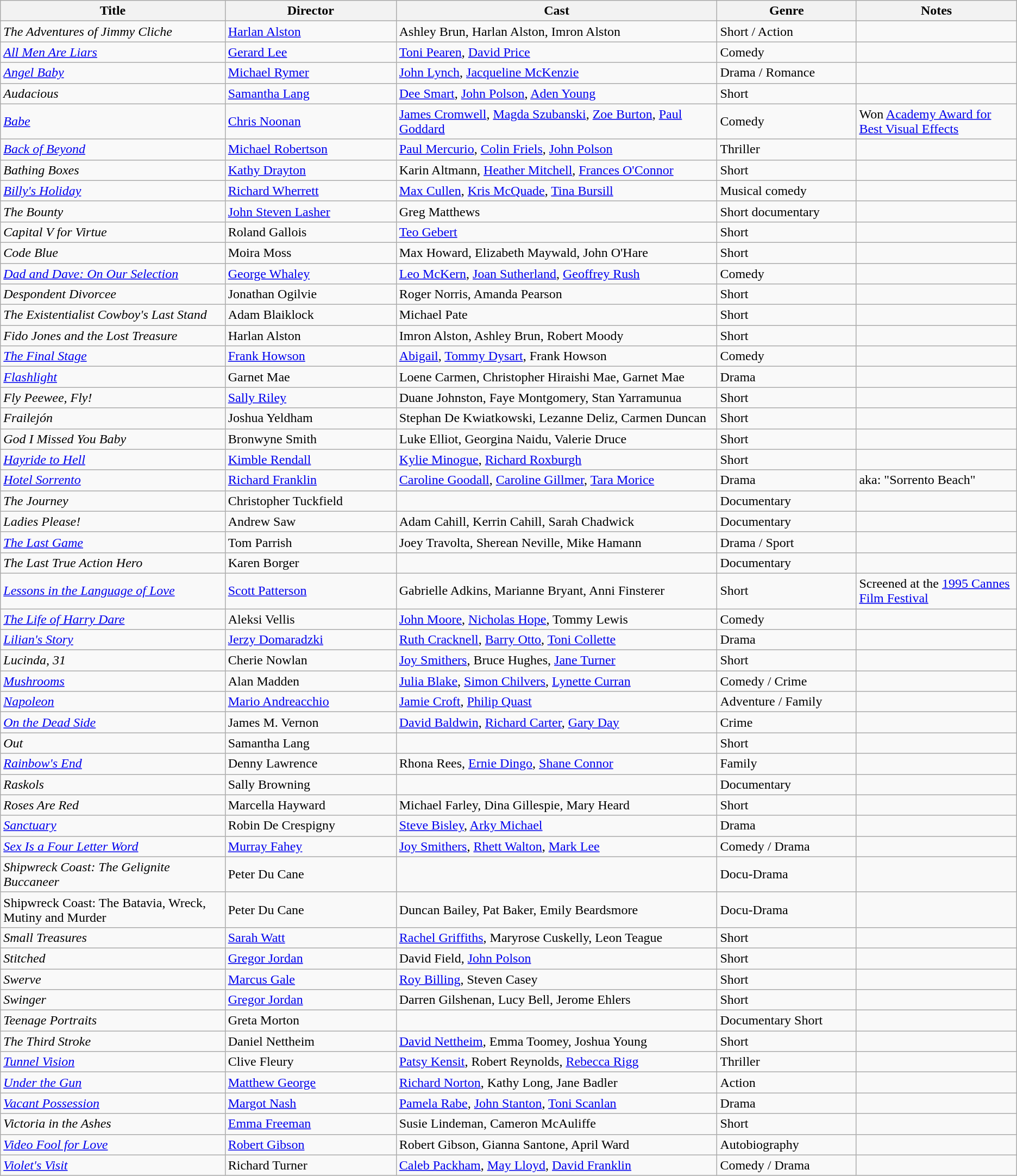<table class="wikitable">
<tr>
<th width="21%">Title</th>
<th width="16%">Director</th>
<th width="30%">Cast</th>
<th width="13%">Genre</th>
<th width="15%">Notes</th>
</tr>
<tr>
<td><em>The Adventures of Jimmy Cliche</em></td>
<td><a href='#'>Harlan Alston</a></td>
<td>Ashley Brun, Harlan Alston, Imron Alston</td>
<td>Short / Action</td>
<td></td>
</tr>
<tr>
<td><em><a href='#'>All Men Are Liars</a></em></td>
<td><a href='#'>Gerard Lee</a></td>
<td><a href='#'>Toni Pearen</a>, <a href='#'>David Price</a></td>
<td>Comedy</td>
<td></td>
</tr>
<tr>
<td><em><a href='#'>Angel Baby</a></em></td>
<td><a href='#'>Michael Rymer</a></td>
<td><a href='#'>John Lynch</a>, <a href='#'>Jacqueline McKenzie</a></td>
<td>Drama / Romance</td>
<td></td>
</tr>
<tr>
<td><em>Audacious</em></td>
<td><a href='#'>Samantha Lang</a></td>
<td><a href='#'>Dee Smart</a>, <a href='#'>John Polson</a>, <a href='#'>Aden Young</a></td>
<td>Short</td>
<td></td>
</tr>
<tr>
<td><em><a href='#'>Babe</a></em></td>
<td><a href='#'>Chris Noonan</a></td>
<td><a href='#'>James Cromwell</a>, <a href='#'>Magda Szubanski</a>, <a href='#'>Zoe Burton</a>, <a href='#'>Paul Goddard</a></td>
<td>Comedy</td>
<td>Won <a href='#'>Academy Award for Best Visual Effects</a></td>
</tr>
<tr>
<td><em><a href='#'>Back of Beyond</a></em></td>
<td><a href='#'>Michael Robertson</a></td>
<td><a href='#'>Paul Mercurio</a>, <a href='#'>Colin Friels</a>, <a href='#'>John Polson</a></td>
<td>Thriller</td>
<td></td>
</tr>
<tr>
<td><em>Bathing Boxes</em></td>
<td><a href='#'>Kathy Drayton</a></td>
<td>Karin Altmann, <a href='#'>Heather Mitchell</a>, <a href='#'>Frances O'Connor</a></td>
<td>Short</td>
<td></td>
</tr>
<tr>
<td><em><a href='#'>Billy's Holiday</a></em></td>
<td><a href='#'>Richard Wherrett</a></td>
<td><a href='#'>Max Cullen</a>, <a href='#'>Kris McQuade</a>, <a href='#'>Tina Bursill</a></td>
<td>Musical comedy</td>
<td></td>
</tr>
<tr>
<td><em>The Bounty</em></td>
<td><a href='#'>John Steven Lasher</a></td>
<td>Greg Matthews</td>
<td>Short documentary</td>
<td></td>
</tr>
<tr>
<td><em>Capital V for Virtue</em></td>
<td>Roland Gallois</td>
<td><a href='#'>Teo Gebert</a></td>
<td>Short</td>
<td></td>
</tr>
<tr>
<td><em>Code Blue</em></td>
<td>Moira Moss</td>
<td>Max Howard, Elizabeth Maywald, John O'Hare</td>
<td>Short</td>
<td></td>
</tr>
<tr>
<td><em><a href='#'>Dad and Dave: On Our Selection</a></em></td>
<td><a href='#'>George Whaley</a></td>
<td><a href='#'>Leo McKern</a>, <a href='#'>Joan Sutherland</a>, <a href='#'>Geoffrey Rush</a></td>
<td>Comedy</td>
<td></td>
</tr>
<tr>
<td><em>Despondent Divorcee</em></td>
<td>Jonathan Ogilvie</td>
<td>Roger Norris, Amanda Pearson</td>
<td>Short</td>
<td></td>
</tr>
<tr>
<td><em>The Existentialist Cowboy's Last Stand</em></td>
<td>Adam Blaiklock</td>
<td>Michael Pate</td>
<td>Short</td>
<td></td>
</tr>
<tr>
<td><em>Fido Jones and the Lost Treasure</em></td>
<td>Harlan Alston</td>
<td>Imron Alston, Ashley Brun, Robert Moody</td>
<td>Short</td>
<td></td>
</tr>
<tr>
<td><em><a href='#'>The Final Stage</a></em></td>
<td><a href='#'>Frank Howson</a></td>
<td><a href='#'>Abigail</a>, <a href='#'>Tommy Dysart</a>, Frank Howson</td>
<td>Comedy</td>
<td></td>
</tr>
<tr>
<td><em><a href='#'>Flashlight</a></em></td>
<td>Garnet Mae</td>
<td>Loene Carmen, Christopher Hiraishi Mae, Garnet Mae</td>
<td>Drama</td>
<td></td>
</tr>
<tr>
<td><em>Fly Peewee, Fly!</em></td>
<td><a href='#'>Sally Riley</a></td>
<td>Duane Johnston, Faye Montgomery, Stan Yarramunua</td>
<td>Short</td>
<td></td>
</tr>
<tr>
<td><em>Frailejón</em></td>
<td>Joshua Yeldham</td>
<td>Stephan De Kwiatkowski, Lezanne Deliz, Carmen Duncan</td>
<td>Short</td>
<td></td>
</tr>
<tr>
<td><em>God I Missed You Baby</em></td>
<td>Bronwyne Smith</td>
<td>Luke Elliot, Georgina Naidu, Valerie Druce</td>
<td>Short</td>
<td></td>
</tr>
<tr>
<td><em><a href='#'>Hayride to Hell</a></em></td>
<td><a href='#'>Kimble Rendall</a></td>
<td><a href='#'>Kylie Minogue</a>, <a href='#'>Richard Roxburgh</a></td>
<td>Short</td>
<td></td>
</tr>
<tr>
<td><em><a href='#'>Hotel Sorrento</a></em></td>
<td><a href='#'>Richard Franklin</a></td>
<td><a href='#'>Caroline Goodall</a>, <a href='#'>Caroline Gillmer</a>, <a href='#'>Tara Morice</a></td>
<td>Drama</td>
<td>aka: "Sorrento Beach"</td>
</tr>
<tr>
<td><em>The Journey</em></td>
<td>Christopher Tuckfield</td>
<td></td>
<td>Documentary</td>
<td></td>
</tr>
<tr>
<td><em>Ladies Please!</em></td>
<td>Andrew Saw</td>
<td>Adam Cahill, Kerrin Cahill, Sarah Chadwick</td>
<td>Documentary</td>
<td></td>
</tr>
<tr>
<td><em><a href='#'>The Last Game</a></em></td>
<td>Tom Parrish</td>
<td>Joey Travolta, Sherean Neville, Mike Hamann</td>
<td>Drama / Sport</td>
<td></td>
</tr>
<tr>
<td><em>The Last True Action Hero</em></td>
<td>Karen Borger</td>
<td></td>
<td>Documentary</td>
<td></td>
</tr>
<tr>
<td><em><a href='#'>Lessons in the Language of Love</a></em></td>
<td><a href='#'>Scott Patterson</a></td>
<td>Gabrielle Adkins, Marianne Bryant, Anni Finsterer</td>
<td>Short</td>
<td>Screened at the <a href='#'>1995 Cannes Film Festival</a></td>
</tr>
<tr>
<td><em><a href='#'>The Life of Harry Dare</a></em></td>
<td>Aleksi Vellis</td>
<td><a href='#'>John Moore</a>, <a href='#'>Nicholas Hope</a>, Tommy Lewis</td>
<td>Comedy</td>
<td></td>
</tr>
<tr>
<td><em><a href='#'>Lilian's Story</a></em></td>
<td><a href='#'>Jerzy Domaradzki</a></td>
<td><a href='#'>Ruth Cracknell</a>, <a href='#'>Barry Otto</a>, <a href='#'>Toni Collette</a></td>
<td>Drama</td>
<td></td>
</tr>
<tr>
<td><em>Lucinda, 31</em></td>
<td>Cherie Nowlan</td>
<td><a href='#'>Joy Smithers</a>, Bruce Hughes, <a href='#'>Jane Turner</a></td>
<td>Short</td>
<td></td>
</tr>
<tr>
<td><em><a href='#'>Mushrooms</a></em></td>
<td>Alan Madden</td>
<td><a href='#'>Julia Blake</a>, <a href='#'>Simon Chilvers</a>, <a href='#'>Lynette Curran</a></td>
<td>Comedy / Crime</td>
<td></td>
</tr>
<tr>
<td><em><a href='#'>Napoleon</a></em></td>
<td><a href='#'>Mario Andreacchio</a></td>
<td><a href='#'>Jamie Croft</a>, <a href='#'>Philip Quast</a></td>
<td>Adventure / Family</td>
<td></td>
</tr>
<tr>
<td><em><a href='#'>On the Dead Side</a></em></td>
<td>James M. Vernon</td>
<td><a href='#'>David Baldwin</a>, <a href='#'>Richard Carter</a>, <a href='#'>Gary Day</a></td>
<td>Crime</td>
<td></td>
</tr>
<tr>
<td><em>Out</em></td>
<td>Samantha Lang</td>
<td></td>
<td>Short</td>
<td></td>
</tr>
<tr>
<td><em><a href='#'>Rainbow's End</a></em></td>
<td>Denny Lawrence</td>
<td>Rhona Rees, <a href='#'>Ernie Dingo</a>, <a href='#'>Shane Connor</a></td>
<td>Family</td>
<td></td>
</tr>
<tr>
<td><em>Raskols</em></td>
<td>Sally Browning</td>
<td></td>
<td>Documentary</td>
<td></td>
</tr>
<tr>
<td><em>Roses Are Red</em></td>
<td>Marcella Hayward</td>
<td>Michael Farley, Dina Gillespie, Mary Heard</td>
<td>Short</td>
<td></td>
</tr>
<tr>
<td><em><a href='#'>Sanctuary</a></em></td>
<td>Robin De Crespigny</td>
<td><a href='#'>Steve Bisley</a>, <a href='#'>Arky Michael</a></td>
<td>Drama</td>
<td></td>
</tr>
<tr>
<td><em><a href='#'>Sex Is a Four Letter Word</a></em></td>
<td><a href='#'>Murray Fahey</a></td>
<td><a href='#'>Joy Smithers</a>, <a href='#'>Rhett Walton</a>, <a href='#'>Mark Lee</a></td>
<td>Comedy / Drama</td>
<td></td>
</tr>
<tr>
<td><em>Shipwreck Coast: The Gelignite Buccaneer</em></td>
<td>Peter Du Cane</td>
<td></td>
<td>Docu-Drama</td>
<td></td>
</tr>
<tr>
<td>Shipwreck Coast: The Batavia, Wreck, Mutiny and Murder</td>
<td>Peter Du Cane</td>
<td>Duncan Bailey, Pat Baker, Emily Beardsmore</td>
<td>Docu-Drama</td>
<td></td>
</tr>
<tr>
<td><em>Small Treasures</em></td>
<td><a href='#'>Sarah Watt</a></td>
<td><a href='#'>Rachel Griffiths</a>, Maryrose Cuskelly, Leon Teague</td>
<td>Short</td>
<td></td>
</tr>
<tr>
<td><em>Stitched</em></td>
<td><a href='#'>Gregor Jordan</a></td>
<td>David Field, <a href='#'>John Polson</a></td>
<td>Short</td>
<td></td>
</tr>
<tr>
<td><em>Swerve</em></td>
<td><a href='#'>Marcus Gale</a></td>
<td><a href='#'>Roy Billing</a>, Steven Casey</td>
<td>Short</td>
<td></td>
</tr>
<tr>
<td><em>Swinger</em></td>
<td><a href='#'>Gregor Jordan</a></td>
<td>Darren Gilshenan, Lucy Bell, Jerome Ehlers</td>
<td>Short</td>
<td></td>
</tr>
<tr>
<td><em>Teenage Portraits</em></td>
<td>Greta Morton</td>
<td></td>
<td>Documentary Short</td>
<td></td>
</tr>
<tr>
<td><em>The Third Stroke</em></td>
<td>Daniel Nettheim</td>
<td><a href='#'>David Nettheim</a>, Emma Toomey, Joshua Young</td>
<td>Short</td>
<td></td>
</tr>
<tr>
<td><em><a href='#'>Tunnel Vision</a></em></td>
<td>Clive Fleury</td>
<td><a href='#'>Patsy Kensit</a>, Robert Reynolds, <a href='#'>Rebecca Rigg</a></td>
<td>Thriller</td>
<td></td>
</tr>
<tr>
<td><em><a href='#'>Under the Gun</a></em></td>
<td><a href='#'>Matthew George</a></td>
<td><a href='#'>Richard Norton</a>, Kathy Long, Jane Badler</td>
<td>Action</td>
<td></td>
</tr>
<tr>
<td><em><a href='#'>Vacant Possession</a></em></td>
<td><a href='#'>Margot Nash</a></td>
<td><a href='#'>Pamela Rabe</a>, <a href='#'>John Stanton</a>, <a href='#'>Toni Scanlan</a></td>
<td>Drama</td>
<td></td>
</tr>
<tr>
<td><em>Victoria in the Ashes</em></td>
<td><a href='#'>Emma Freeman</a></td>
<td>Susie Lindeman, Cameron McAuliffe</td>
<td>Short</td>
<td></td>
</tr>
<tr>
<td><em><a href='#'>Video Fool for Love</a></em></td>
<td><a href='#'>Robert Gibson</a></td>
<td>Robert Gibson, Gianna Santone, April Ward</td>
<td>Autobiography</td>
<td></td>
</tr>
<tr>
<td><em><a href='#'>Violet's Visit</a></em></td>
<td>Richard Turner</td>
<td><a href='#'>Caleb Packham</a>, <a href='#'>May Lloyd</a>, <a href='#'>David Franklin</a></td>
<td>Comedy / Drama</td>
<td></td>
</tr>
</table>
